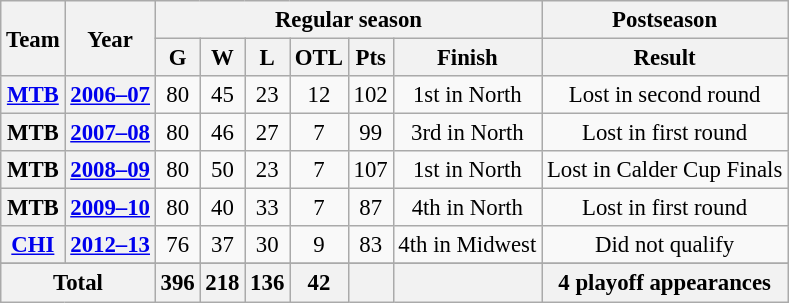<table class="wikitable" style="font-size: 95%; text-align:center;">
<tr>
<th rowspan="2">Team</th>
<th rowspan="2">Year</th>
<th colspan="6">Regular season</th>
<th>Postseason</th>
</tr>
<tr>
<th>G</th>
<th>W</th>
<th>L</th>
<th>OTL</th>
<th>Pts</th>
<th>Finish</th>
<th>Result</th>
</tr>
<tr>
<th><a href='#'>MTB</a></th>
<th><a href='#'>2006–07</a></th>
<td>80</td>
<td>45</td>
<td>23</td>
<td>12</td>
<td>102</td>
<td>1st in North</td>
<td>Lost in second round</td>
</tr>
<tr>
<th>MTB</th>
<th><a href='#'>2007–08</a></th>
<td>80</td>
<td>46</td>
<td>27</td>
<td>7</td>
<td>99</td>
<td>3rd in North</td>
<td>Lost in first round</td>
</tr>
<tr>
<th>MTB</th>
<th><a href='#'>2008–09</a></th>
<td>80</td>
<td>50</td>
<td>23</td>
<td>7</td>
<td>107</td>
<td>1st in North</td>
<td>Lost in Calder Cup Finals</td>
</tr>
<tr>
<th>MTB</th>
<th><a href='#'>2009–10</a></th>
<td>80</td>
<td>40</td>
<td>33</td>
<td>7</td>
<td>87</td>
<td>4th in North</td>
<td>Lost in first round</td>
</tr>
<tr>
<th><a href='#'>CHI</a></th>
<th><a href='#'>2012–13</a></th>
<td>76</td>
<td>37</td>
<td>30</td>
<td>9</td>
<td>83</td>
<td>4th in Midwest</td>
<td>Did not qualify</td>
</tr>
<tr>
</tr>
<tr>
<th colspan="2">Total</th>
<th>396</th>
<th>218</th>
<th>136</th>
<th>42</th>
<th> </th>
<th> </th>
<th>4 playoff appearances</th>
</tr>
</table>
